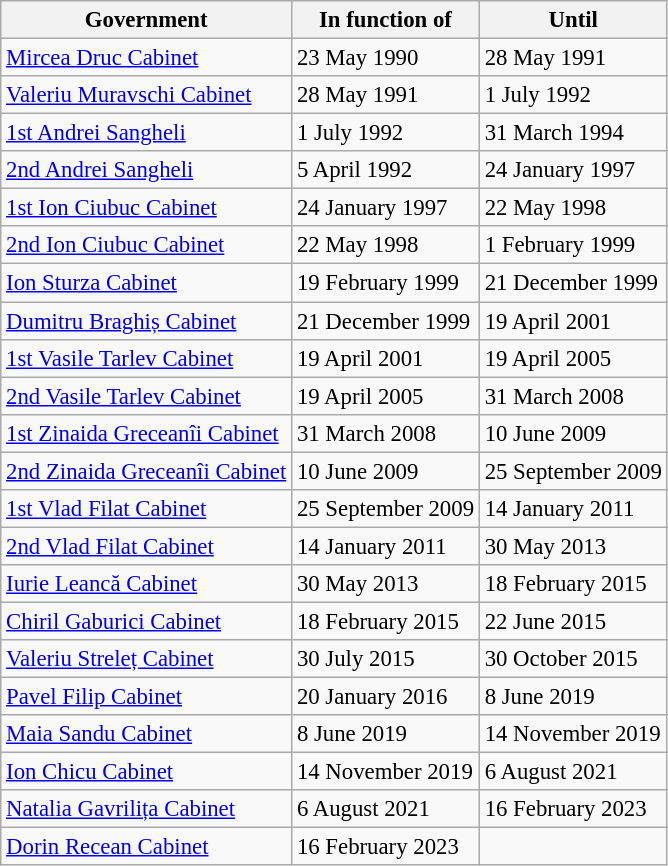<table class="wikitable" style="font-size: 95%;">
<tr>
<th>Government</th>
<th>In function of</th>
<th>Until</th>
</tr>
<tr>
<td><a href='#'>Mircea Druc Cabinet</a></td>
<td>23 May 1990</td>
<td>28 May 1991</td>
</tr>
<tr>
<td><a href='#'>Valeriu Muravschi Cabinet</a></td>
<td>28 May 1991</td>
<td>1 July 1992</td>
</tr>
<tr>
<td><a href='#'>1st Andrei Sangheli</a></td>
<td>1 July 1992</td>
<td>31 March 1994</td>
</tr>
<tr>
<td><a href='#'>2nd Andrei Sangheli</a></td>
<td>5 April 1992</td>
<td>24 January 1997</td>
</tr>
<tr>
<td><a href='#'>1st Ion Ciubuc Cabinet</a></td>
<td>24 January 1997</td>
<td>22 May 1998</td>
</tr>
<tr>
<td><a href='#'>2nd Ion Ciubuc Cabinet</a></td>
<td>22 May 1998</td>
<td>1 February 1999</td>
</tr>
<tr>
<td><a href='#'>Ion Sturza Cabinet</a></td>
<td>19 February 1999</td>
<td>21 December 1999</td>
</tr>
<tr>
<td><a href='#'>Dumitru Braghiș Cabinet</a></td>
<td>21 December 1999</td>
<td>19 April 2001</td>
</tr>
<tr>
<td><a href='#'>1st Vasile Tarlev Cabinet</a></td>
<td>19 April 2001</td>
<td>19 April 2005</td>
</tr>
<tr>
<td><a href='#'>2nd Vasile Tarlev Cabinet</a></td>
<td>19 April 2005</td>
<td>31 March 2008</td>
</tr>
<tr>
<td><a href='#'>1st Zinaida Greceanîi Cabinet</a></td>
<td>31 March 2008</td>
<td>10 June 2009</td>
</tr>
<tr>
<td><a href='#'>2nd Zinaida Greceanîi Cabinet</a></td>
<td>10 June 2009</td>
<td>25 September 2009</td>
</tr>
<tr>
<td><a href='#'>1st Vlad Filat Cabinet</a></td>
<td>25 September 2009</td>
<td>14 January 2011</td>
</tr>
<tr>
<td><a href='#'>2nd Vlad Filat Cabinet</a></td>
<td>14 January 2011</td>
<td>30 May 2013</td>
</tr>
<tr>
<td><a href='#'>Iurie Leancă Cabinet</a></td>
<td>30 May 2013</td>
<td>18 February 2015</td>
</tr>
<tr>
<td><a href='#'>Chiril Gaburici Cabinet</a></td>
<td>18 February 2015</td>
<td>22 June 2015</td>
</tr>
<tr>
<td><a href='#'>Valeriu Streleț Cabinet</a></td>
<td>30 July 2015</td>
<td>30 October 2015</td>
</tr>
<tr>
<td><a href='#'>Pavel Filip Cabinet</a></td>
<td>20 January 2016</td>
<td>8 June 2019</td>
</tr>
<tr>
<td><a href='#'>Maia Sandu Cabinet</a></td>
<td>8 June 2019</td>
<td>14 November 2019</td>
</tr>
<tr>
<td><a href='#'>Ion Chicu Cabinet</a></td>
<td>14 November 2019</td>
<td>6 August 2021</td>
</tr>
<tr>
<td><a href='#'>Natalia Gavrilița Cabinet</a></td>
<td>6 August 2021</td>
<td>16 February 2023</td>
</tr>
<tr>
<td><a href='#'>Dorin Recean Cabinet</a></td>
<td>16 February 2023</td>
</tr>
</table>
